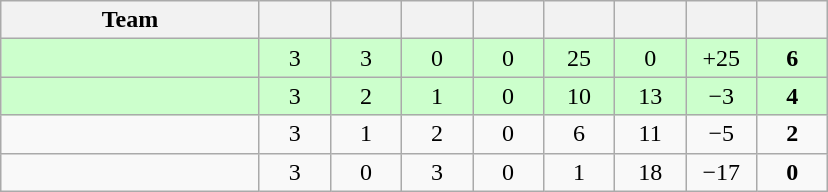<table class="wikitable" style="text-align:center">
<tr>
<th width=165>Team</th>
<th width=40></th>
<th width=40></th>
<th width=40></th>
<th width=40></th>
<th width=40></th>
<th width=40></th>
<th width=40></th>
<th width=40></th>
</tr>
<tr bgcolor="ccffcc">
<td style="text-align:left;"></td>
<td>3</td>
<td>3</td>
<td>0</td>
<td>0</td>
<td>25</td>
<td>0</td>
<td>+25</td>
<td><strong>6</strong></td>
</tr>
<tr bgcolor="ccffcc">
<td style="text-align:left;"></td>
<td>3</td>
<td>2</td>
<td>1</td>
<td>0</td>
<td>10</td>
<td>13</td>
<td>−3</td>
<td><strong>4</strong></td>
</tr>
<tr>
<td style="text-align:left;"></td>
<td>3</td>
<td>1</td>
<td>2</td>
<td>0</td>
<td>6</td>
<td>11</td>
<td>−5</td>
<td><strong>2</strong></td>
</tr>
<tr>
<td style="text-align:left;"></td>
<td>3</td>
<td>0</td>
<td>3</td>
<td>0</td>
<td>1</td>
<td>18</td>
<td>−17</td>
<td><strong>0</strong></td>
</tr>
</table>
